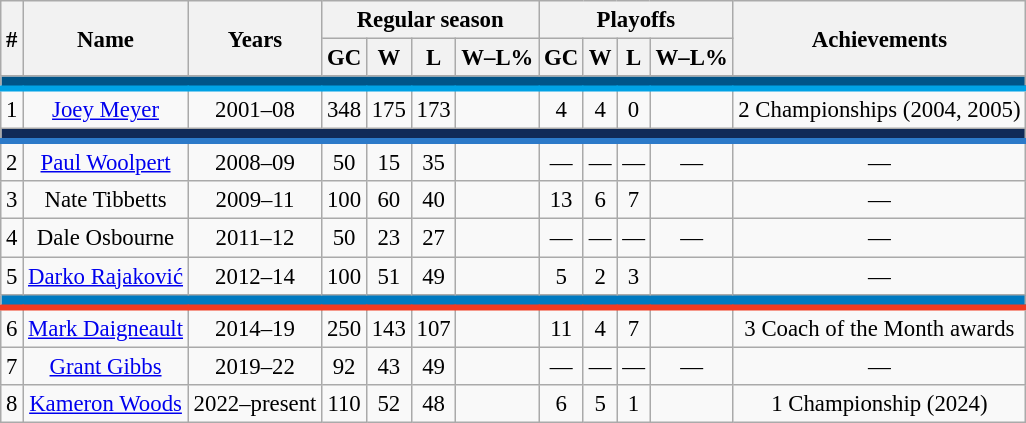<table class="wikitable" style="text-align:center; font-size: 95%">
<tr>
<th rowspan="2">#</th>
<th rowspan="2">Name</th>
<th rowspan="2">Years</th>
<th colspan="4">Regular season</th>
<th colspan="4">Playoffs</th>
<th rowspan="2">Achievements</th>
</tr>
<tr>
<th>GC</th>
<th>W</th>
<th>L</th>
<th>W–L%</th>
<th>GC</th>
<th>W</th>
<th>L</th>
<th>W–L%</th>
</tr>
<tr>
<td colspan=12 style="background:#005488; border-bottom:#00A2E5 4px solid;"></td>
</tr>
<tr>
<td>1</td>
<td><a href='#'>Joey Meyer</a></td>
<td>2001–08</td>
<td>348</td>
<td>175</td>
<td>173</td>
<td></td>
<td>4</td>
<td>4</td>
<td>0</td>
<td></td>
<td>2 Championships (2004, 2005)</td>
</tr>
<tr>
<td colspan=12 style="background:#102A57; border-bottom:#2C7AC9 4px solid;"></td>
</tr>
<tr>
<td>2</td>
<td><a href='#'>Paul Woolpert</a></td>
<td>2008–09</td>
<td>50</td>
<td>15</td>
<td>35</td>
<td></td>
<td>—</td>
<td>—</td>
<td>—</td>
<td>—</td>
<td>—</td>
</tr>
<tr>
<td>3</td>
<td>Nate Tibbetts</td>
<td>2009–11</td>
<td>100</td>
<td>60</td>
<td>40</td>
<td></td>
<td>13</td>
<td>6</td>
<td>7</td>
<td></td>
<td>—</td>
</tr>
<tr>
<td>4</td>
<td>Dale Osbourne</td>
<td>2011–12</td>
<td>50</td>
<td>23</td>
<td>27</td>
<td></td>
<td>—</td>
<td>—</td>
<td>—</td>
<td>—</td>
<td>—</td>
</tr>
<tr>
<td>5</td>
<td><a href='#'>Darko Rajaković</a></td>
<td>2012–14</td>
<td>100</td>
<td>51</td>
<td>49</td>
<td></td>
<td>5</td>
<td>2</td>
<td>3</td>
<td></td>
<td>—</td>
</tr>
<tr>
<td colspan=12 style="background:#007AC1; border-bottom:#F23A21 4px solid;"></td>
</tr>
<tr>
<td>6</td>
<td><a href='#'>Mark Daigneault</a></td>
<td>2014–19</td>
<td>250</td>
<td>143</td>
<td>107</td>
<td></td>
<td>11</td>
<td>4</td>
<td>7</td>
<td></td>
<td>3 Coach of the Month awards</td>
</tr>
<tr>
<td>7</td>
<td><a href='#'>Grant Gibbs</a></td>
<td>2019–22</td>
<td>92</td>
<td>43</td>
<td>49</td>
<td></td>
<td>—</td>
<td>—</td>
<td>—</td>
<td>—</td>
<td>—</td>
</tr>
<tr>
<td>8</td>
<td><a href='#'>Kameron Woods</a></td>
<td>2022–present</td>
<td>110</td>
<td>52</td>
<td>48</td>
<td></td>
<td>6</td>
<td>5</td>
<td>1</td>
<td></td>
<td>1 Championship (2024)</td>
</tr>
</table>
